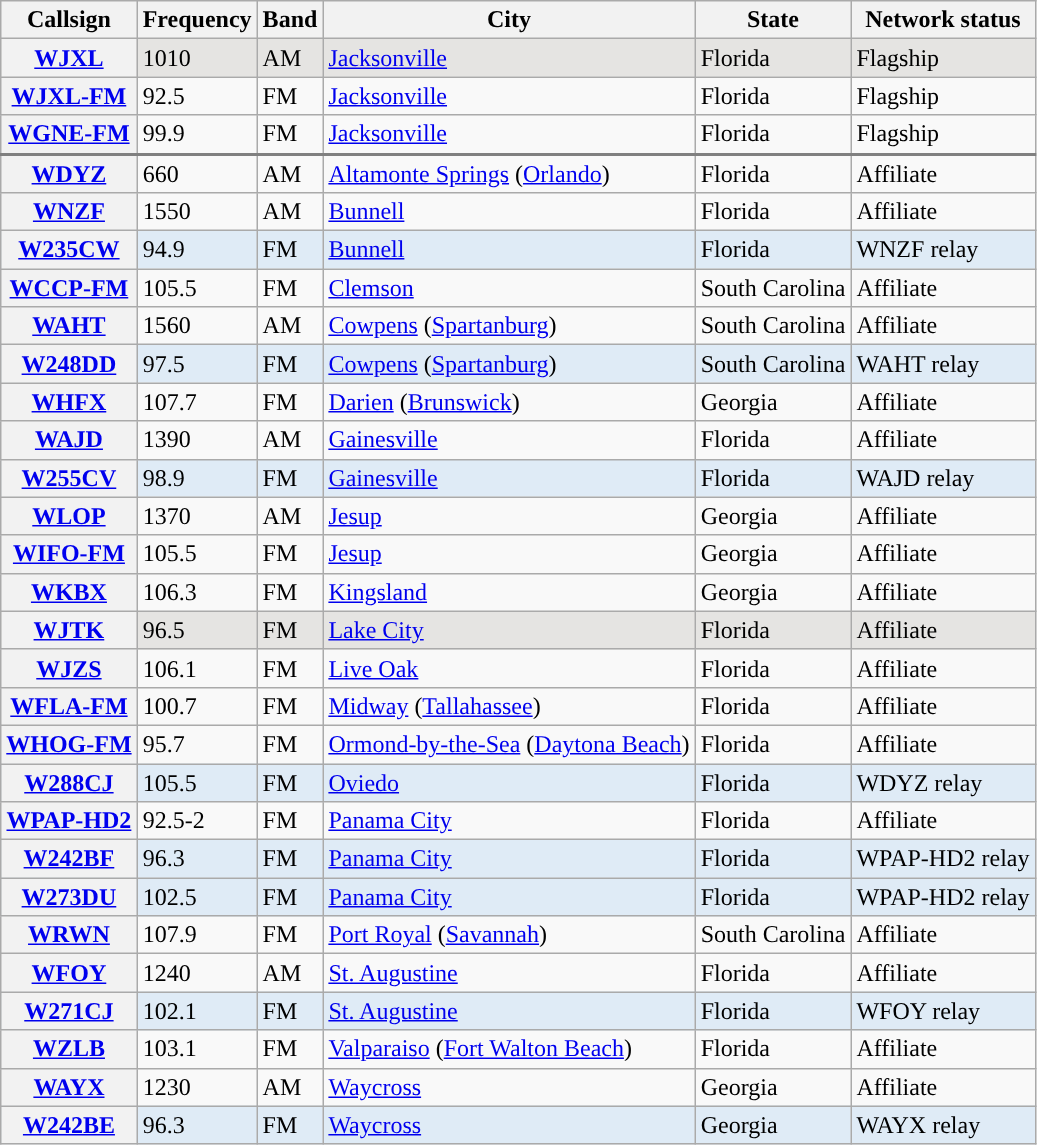<table class="wikitable sortable">
<tr>
<th scope="col">Callsign</th>
<th scope="col">Frequency</th>
<th scope="col">Band</th>
<th scope="col">City</th>
<th scope="col">State</th>
<th scope="col">Network status</th>
</tr>
<tr style="background-color:#E5E4E2;">
<th scope = "row"><a href='#'>WJXL</a></th>
<td data-sort-value=001010>1010</td>
<td>AM</td>
<td><a href='#'>Jacksonville</a></td>
<td>Florida</td>
<td>Flagship</td>
</tr>
<tr>
<th scope = "row"><a href='#'>WJXL-FM</a></th>
<td data-sort-value=092500>92.5</td>
<td>FM</td>
<td><a href='#'>Jacksonville</a></td>
<td>Florida</td>
<td>Flagship</td>
</tr>
<tr style="border-bottom: 2px solid grey">
<th scope = "row"><a href='#'>WGNE-FM</a></th>
<td data-sort-value=099900>99.9</td>
<td>FM</td>
<td><a href='#'>Jacksonville</a></td>
<td>Florida</td>
<td>Flagship</td>
</tr>
<tr>
<th scope = "row"><a href='#'>WDYZ</a></th>
<td data-sort-value=000660>660</td>
<td>AM</td>
<td><a href='#'>Altamonte Springs</a> (<a href='#'>Orlando</a>)</td>
<td>Florida</td>
<td>Affiliate</td>
</tr>
<tr>
<th scope = "row"><a href='#'>WNZF</a></th>
<td data-sort-value=001550>1550</td>
<td>AM</td>
<td><a href='#'>Bunnell</a></td>
<td>Florida</td>
<td>Affiliate</td>
</tr>
<tr style="background-color:#DFEBF6;">
<th scope = "row"><a href='#'>W235CW</a></th>
<td data-sort-value=094990>94.9</td>
<td>FM</td>
<td><a href='#'>Bunnell</a></td>
<td>Florida</td>
<td>WNZF relay</td>
</tr>
<tr>
<th scope = "row"><a href='#'>WCCP-FM</a></th>
<td data-sort-value=105500>105.5</td>
<td>FM</td>
<td><a href='#'>Clemson</a></td>
<td>South Carolina</td>
<td>Affiliate</td>
</tr>
<tr>
<th scope = "row"><a href='#'>WAHT</a></th>
<td data-sort-value=001560>1560</td>
<td>AM</td>
<td><a href='#'>Cowpens</a> (<a href='#'>Spartanburg</a>)</td>
<td>South Carolina</td>
<td>Affiliate</td>
</tr>
<tr style="background-color:#DFEBF6;">
<th scope = "row"><a href='#'>W248DD</a></th>
<td data-sort-value=097590>97.5</td>
<td>FM</td>
<td><a href='#'>Cowpens</a> (<a href='#'>Spartanburg</a>)</td>
<td>South Carolina</td>
<td>WAHT relay</td>
</tr>
<tr>
<th scope = "row"><a href='#'>WHFX</a></th>
<td data-sort-value=107700>107.7</td>
<td>FM</td>
<td><a href='#'>Darien</a> (<a href='#'>Brunswick</a>)</td>
<td>Georgia</td>
<td>Affiliate</td>
</tr>
<tr>
<th scope = "row"><a href='#'>WAJD</a></th>
<td data-sort-value=001390>1390</td>
<td>AM</td>
<td><a href='#'>Gainesville</a></td>
<td>Florida</td>
<td>Affiliate</td>
</tr>
<tr style="background-color:#DFEBF6;">
<th scope = "row"><a href='#'>W255CV</a></th>
<td data-sort-value=098990>98.9</td>
<td>FM</td>
<td><a href='#'>Gainesville</a></td>
<td>Florida</td>
<td>WAJD relay</td>
</tr>
<tr>
<th scope = "row"><a href='#'>WLOP</a></th>
<td data-sort-value=001370>1370</td>
<td>AM</td>
<td><a href='#'>Jesup</a></td>
<td>Georgia</td>
<td>Affiliate</td>
</tr>
<tr>
<th scope = "row"><a href='#'>WIFO-FM</a></th>
<td data-sort-value=105500>105.5</td>
<td>FM</td>
<td><a href='#'>Jesup</a></td>
<td>Georgia</td>
<td>Affiliate</td>
</tr>
<tr>
<th scope = "row"><a href='#'>WKBX</a></th>
<td data-sort-value=106300>106.3</td>
<td>FM</td>
<td><a href='#'>Kingsland</a></td>
<td>Georgia</td>
<td>Affiliate</td>
</tr>
<tr style="background-color:#E5E4E2;">
<th scope = "row"><a href='#'>WJTK</a></th>
<td data-sort-value=096500>96.5</td>
<td>FM</td>
<td><a href='#'>Lake City</a></td>
<td>Florida</td>
<td>Affiliate</td>
</tr>
<tr>
<th scope = "row"><a href='#'>WJZS</a></th>
<td data-sort-value=106100>106.1</td>
<td>FM</td>
<td><a href='#'>Live Oak</a></td>
<td>Florida</td>
<td>Affiliate</td>
</tr>
<tr>
<th scope = "row"><a href='#'>WFLA-FM</a></th>
<td data-sort-value=100700>100.7</td>
<td>FM</td>
<td><a href='#'>Midway</a> (<a href='#'>Tallahassee</a>)</td>
<td>Florida</td>
<td>Affiliate</td>
</tr>
<tr>
<th scope = "row"><a href='#'>WHOG-FM</a></th>
<td data-sort-value=095700>95.7</td>
<td>FM</td>
<td><a href='#'>Ormond-by-the-Sea</a> (<a href='#'>Daytona Beach</a>)</td>
<td>Florida</td>
<td>Affiliate</td>
</tr>
<tr style="background-color:#DFEBF6;">
<th scope = "row"><a href='#'>W288CJ</a></th>
<td data-sort-value=105590>105.5</td>
<td>FM</td>
<td><a href='#'>Oviedo</a></td>
<td>Florida</td>
<td>WDYZ relay</td>
</tr>
<tr>
<th scope = "row"><a href='#'>WPAP-HD2</a></th>
<td data-sort-value=092520>92.5-2</td>
<td>FM</td>
<td><a href='#'>Panama City</a></td>
<td>Florida</td>
<td>Affiliate</td>
</tr>
<tr style="background-color:#DFEBF6;">
<th scope = "row"><a href='#'>W242BF</a></th>
<td data-sort-value=096391>96.3</td>
<td>FM</td>
<td><a href='#'>Panama City</a></td>
<td>Florida</td>
<td>WPAP-HD2 relay</td>
</tr>
<tr style="background-color:#DFEBF6;">
<th scope = "row"><a href='#'>W273DU</a></th>
<td data-sort-value=102590>102.5</td>
<td>FM</td>
<td><a href='#'>Panama City</a></td>
<td>Florida</td>
<td>WPAP-HD2 relay</td>
</tr>
<tr>
<th scope = "row"><a href='#'>WRWN</a></th>
<td data-sort-value=107900>107.9</td>
<td>FM</td>
<td><a href='#'>Port Royal</a> (<a href='#'>Savannah</a>)</td>
<td>South Carolina</td>
<td>Affiliate</td>
</tr>
<tr>
<th scope = "row"><a href='#'>WFOY</a></th>
<td data-sort-value=001240>1240</td>
<td>AM</td>
<td><a href='#'>St. Augustine</a></td>
<td>Florida</td>
<td>Affiliate</td>
</tr>
<tr style="background-color:#DFEBF6;">
<th scope = "row"><a href='#'>W271CJ</a></th>
<td data-sort-value=102190>102.1</td>
<td>FM</td>
<td><a href='#'>St. Augustine</a></td>
<td>Florida</td>
<td>WFOY relay</td>
</tr>
<tr>
<th scope = "row"><a href='#'>WZLB</a></th>
<td data-sort-value=103100>103.1</td>
<td>FM</td>
<td><a href='#'>Valparaiso</a> (<a href='#'>Fort Walton Beach</a>)</td>
<td>Florida</td>
<td>Affiliate</td>
</tr>
<tr>
<th scope = "row"><a href='#'>WAYX</a></th>
<td data-sort-value=001230>1230</td>
<td>AM</td>
<td><a href='#'>Waycross</a></td>
<td>Georgia</td>
<td>Affiliate</td>
</tr>
<tr style="background-color:#DFEBF6;">
<th scope = "row"><a href='#'>W242BE</a></th>
<td data-sort-value=096390>96.3</td>
<td>FM</td>
<td><a href='#'>Waycross</a></td>
<td>Georgia</td>
<td>WAYX relay</td>
</tr>
</table>
